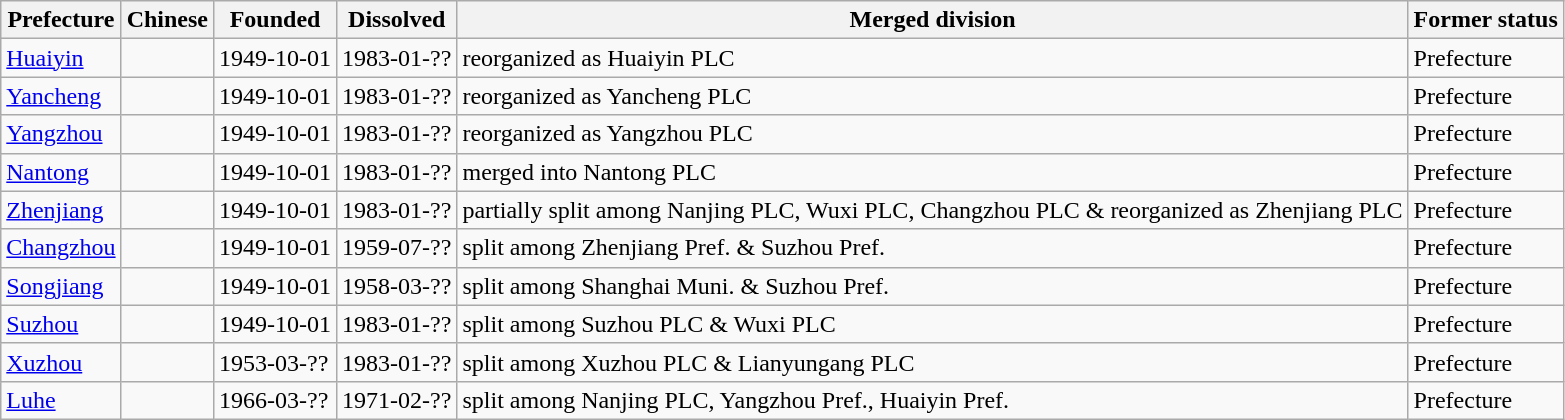<table class="wikitable sortable">
<tr>
<th>Prefecture</th>
<th>Chinese</th>
<th>Founded</th>
<th>Dissolved</th>
<th>Merged division</th>
<th>Former status</th>
</tr>
<tr>
<td><a href='#'>Huaiyin</a></td>
<td><span></span></td>
<td>1949-10-01</td>
<td>1983-01-??</td>
<td>reorganized as Huaiyin PLC</td>
<td>Prefecture</td>
</tr>
<tr>
<td><a href='#'>Yancheng</a></td>
<td><span></span></td>
<td>1949-10-01</td>
<td>1983-01-??</td>
<td>reorganized as Yancheng PLC</td>
<td>Prefecture</td>
</tr>
<tr>
<td><a href='#'>Yangzhou</a></td>
<td><span></span></td>
<td>1949-10-01</td>
<td>1983-01-??</td>
<td>reorganized as Yangzhou PLC</td>
<td>Prefecture</td>
</tr>
<tr>
<td><a href='#'>Nantong</a></td>
<td><span></span></td>
<td>1949-10-01</td>
<td>1983-01-??</td>
<td>merged into Nantong PLC</td>
<td>Prefecture</td>
</tr>
<tr>
<td><a href='#'>Zhenjiang</a></td>
<td><span></span></td>
<td>1949-10-01</td>
<td>1983-01-??</td>
<td>partially split among Nanjing PLC, Wuxi PLC, Changzhou PLC & reorganized as Zhenjiang PLC</td>
<td>Prefecture</td>
</tr>
<tr>
<td><a href='#'>Changzhou</a></td>
<td><span></span></td>
<td>1949-10-01</td>
<td>1959-07-??</td>
<td>split among Zhenjiang Pref. & Suzhou Pref.</td>
<td>Prefecture</td>
</tr>
<tr>
<td><a href='#'>Songjiang</a></td>
<td><span></span></td>
<td>1949-10-01</td>
<td>1958-03-??</td>
<td>split among Shanghai Muni. & Suzhou Pref.</td>
<td>Prefecture</td>
</tr>
<tr>
<td><a href='#'>Suzhou</a></td>
<td><span></span></td>
<td>1949-10-01</td>
<td>1983-01-??</td>
<td>split among Suzhou PLC & Wuxi PLC</td>
<td>Prefecture</td>
</tr>
<tr>
<td><a href='#'>Xuzhou</a></td>
<td><span></span></td>
<td>1953-03-??</td>
<td>1983-01-??</td>
<td>split among Xuzhou PLC & Lianyungang PLC</td>
<td>Prefecture</td>
</tr>
<tr>
<td><a href='#'>Luhe</a></td>
<td><span></span></td>
<td>1966-03-??</td>
<td>1971-02-??</td>
<td>split among Nanjing PLC, Yangzhou Pref., Huaiyin Pref.</td>
<td>Prefecture</td>
</tr>
</table>
